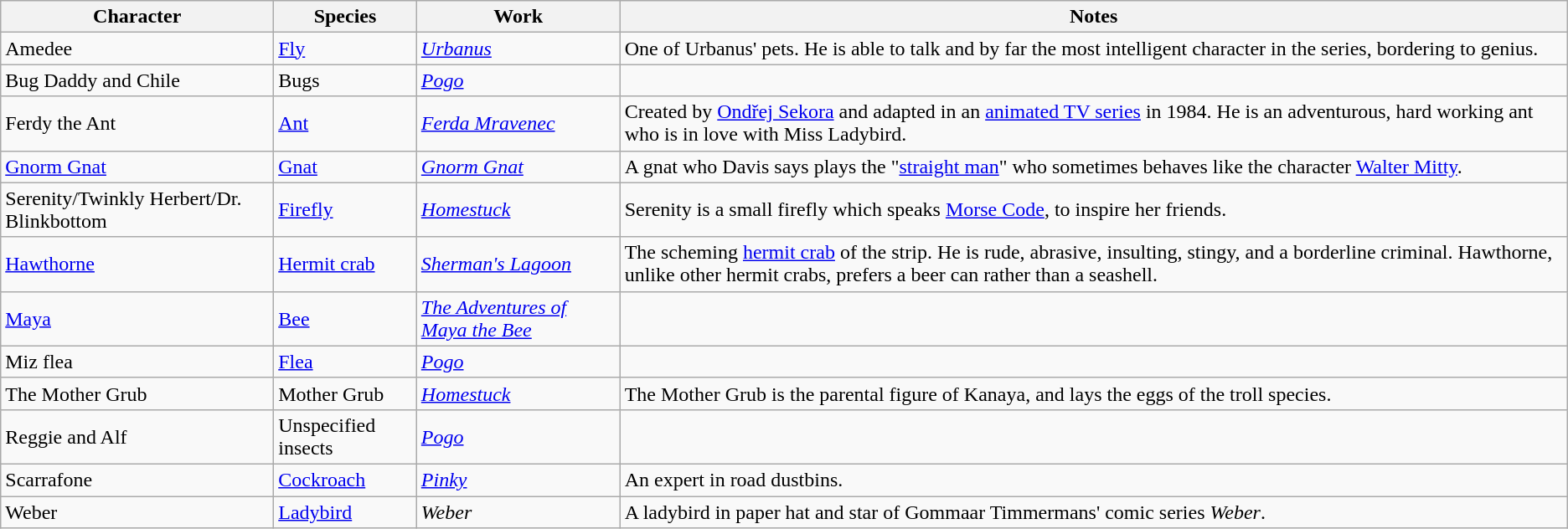<table class="wikitable sortable">
<tr>
<th>Character</th>
<th>Species</th>
<th>Work</th>
<th>Notes</th>
</tr>
<tr>
<td>Amedee</td>
<td><a href='#'>Fly</a></td>
<td><em><a href='#'>Urbanus</a></em></td>
<td>One of Urbanus' pets. He is able to talk and by far the most intelligent character in the series, bordering to genius.</td>
</tr>
<tr>
<td>Bug Daddy and Chile</td>
<td>Bugs</td>
<td><em><a href='#'>Pogo</a></em></td>
<td></td>
</tr>
<tr>
<td>Ferdy the Ant</td>
<td><a href='#'>Ant</a></td>
<td><em><a href='#'>Ferda Mravenec</a></em></td>
<td>Created by <a href='#'>Ondřej Sekora</a> and adapted in an <a href='#'>animated TV series</a> in 1984. He is an adventurous, hard working ant who is in love with Miss Ladybird.</td>
</tr>
<tr>
<td><a href='#'>Gnorm Gnat</a></td>
<td><a href='#'>Gnat</a></td>
<td><em><a href='#'>Gnorm Gnat</a></em></td>
<td>A gnat who Davis says plays the "<a href='#'>straight man</a>" who sometimes behaves like the character <a href='#'>Walter Mitty</a>.</td>
</tr>
<tr>
<td>Serenity/Twinkly Herbert/Dr. Blinkbottom</td>
<td><a href='#'>Firefly</a></td>
<td><em><a href='#'>Homestuck</a></em></td>
<td>Serenity is a small firefly which speaks <a href='#'>Morse Code</a>, to inspire her friends.</td>
</tr>
<tr>
<td><a href='#'>Hawthorne</a></td>
<td><a href='#'>Hermit crab</a></td>
<td><em><a href='#'>Sherman's Lagoon</a></em></td>
<td>The scheming <a href='#'>hermit crab</a> of the strip. He is rude, abrasive, insulting, stingy, and a borderline criminal. Hawthorne, unlike other hermit crabs, prefers a beer can rather than a seashell.</td>
</tr>
<tr>
<td><a href='#'>Maya</a></td>
<td><a href='#'>Bee</a></td>
<td><em><a href='#'>The Adventures of Maya the Bee</a></em></td>
<td></td>
</tr>
<tr>
<td>Miz flea</td>
<td><a href='#'>Flea</a></td>
<td><em><a href='#'>Pogo</a></em></td>
<td></td>
</tr>
<tr>
<td>The Mother Grub</td>
<td>Mother Grub</td>
<td><em><a href='#'>Homestuck</a></em></td>
<td>The Mother Grub is the parental figure of Kanaya, and lays the eggs of the troll species.</td>
</tr>
<tr>
<td>Reggie and Alf</td>
<td>Unspecified insects</td>
<td><em><a href='#'>Pogo</a></em></td>
<td></td>
</tr>
<tr>
<td>Scarrafone</td>
<td><a href='#'>Cockroach</a></td>
<td><em><a href='#'>Pinky</a></em></td>
<td>An expert in road dustbins.</td>
</tr>
<tr>
<td>Weber</td>
<td><a href='#'>Ladybird</a></td>
<td><em>Weber</em></td>
<td>A ladybird in paper hat and star of Gommaar Timmermans' comic series <em>Weber</em>.</td>
</tr>
</table>
